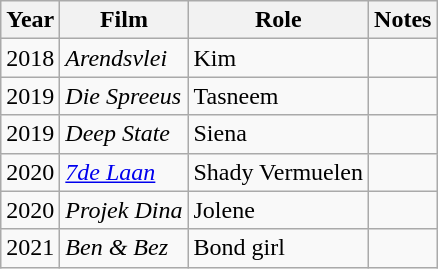<table class="wikitable">
<tr>
<th>Year</th>
<th>Film</th>
<th>Role</th>
<th>Notes</th>
</tr>
<tr>
<td>2018</td>
<td><em>Arendsvlei</em></td>
<td>Kim</td>
<td></td>
</tr>
<tr>
<td>2019</td>
<td><em>Die Spreeus</em></td>
<td>Tasneem</td>
<td></td>
</tr>
<tr>
<td>2019</td>
<td><em>Deep State</em></td>
<td>Siena</td>
<td></td>
</tr>
<tr>
<td>2020</td>
<td><em><a href='#'>7de Laan</a></em></td>
<td>Shady Vermuelen</td>
<td></td>
</tr>
<tr>
<td>2020</td>
<td><em>Projek Dina</em></td>
<td>Jolene</td>
<td></td>
</tr>
<tr>
<td>2021</td>
<td><em>Ben & Bez</em></td>
<td>Bond girl</td>
<td></td>
</tr>
</table>
